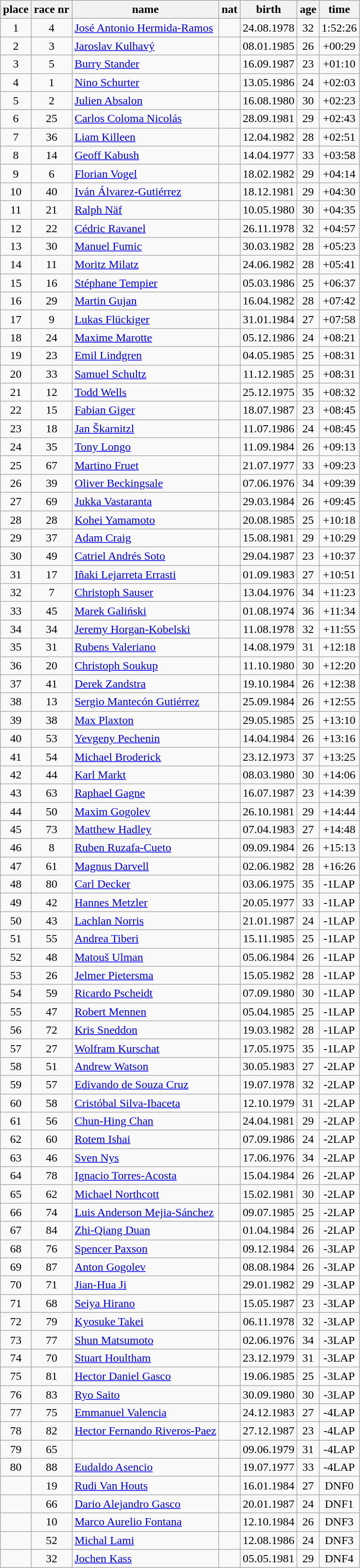<table class="wikitable" border="1" style="text-align:center">
<tr>
<th>place</th>
<th>race nr</th>
<th>name</th>
<th>nat</th>
<th>birth</th>
<th>age</th>
<th>time</th>
</tr>
<tr>
<td>1</td>
<td>4</td>
<td align=left><a href='#'>José Antonio Hermida-Ramos</a></td>
<td align=left></td>
<td>24.08.1978</td>
<td>32</td>
<td>1:52:26</td>
</tr>
<tr>
<td>2</td>
<td>3</td>
<td align=left><a href='#'>Jaroslav Kulhavý</a></td>
<td align=left></td>
<td>08.01.1985</td>
<td>26</td>
<td>+00:29</td>
</tr>
<tr>
<td>3</td>
<td>5</td>
<td align=left><a href='#'>Burry Stander</a></td>
<td align=left></td>
<td>16.09.1987</td>
<td>23</td>
<td>+01:10</td>
</tr>
<tr>
<td>4</td>
<td>1</td>
<td align=left><a href='#'>Nino Schurter</a></td>
<td align=left></td>
<td>13.05.1986</td>
<td>24</td>
<td>+02:03</td>
</tr>
<tr>
<td>5</td>
<td>2</td>
<td align=left><a href='#'>Julien Absalon</a></td>
<td align=left></td>
<td>16.08.1980</td>
<td>30</td>
<td>+02:23</td>
</tr>
<tr>
<td>6</td>
<td>25</td>
<td align=left><a href='#'>Carlos Coloma Nicolás</a></td>
<td align=left></td>
<td>28.09.1981</td>
<td>29</td>
<td>+02:43</td>
</tr>
<tr>
<td>7</td>
<td>36</td>
<td align=left><a href='#'>Liam Killeen</a></td>
<td align=left></td>
<td>12.04.1982</td>
<td>28</td>
<td>+02:51</td>
</tr>
<tr>
<td>8</td>
<td>14</td>
<td align=left><a href='#'>Geoff Kabush</a></td>
<td align=left></td>
<td>14.04.1977</td>
<td>33</td>
<td>+03:58</td>
</tr>
<tr>
<td>9</td>
<td>6</td>
<td align=left><a href='#'>Florian Vogel</a></td>
<td align=left></td>
<td>18.02.1982</td>
<td>29</td>
<td>+04:14</td>
</tr>
<tr>
<td>10</td>
<td>40</td>
<td align=left><a href='#'>Iván Álvarez-Gutiérrez</a></td>
<td align=left></td>
<td>18.12.1981</td>
<td>29</td>
<td>+04:30</td>
</tr>
<tr>
<td>11</td>
<td>21</td>
<td align=left><a href='#'>Ralph Näf</a></td>
<td align=left></td>
<td>10.05.1980</td>
<td>30</td>
<td>+04:35</td>
</tr>
<tr>
<td>12</td>
<td>22</td>
<td align=left><a href='#'>Cédric Ravanel</a></td>
<td align=left></td>
<td>26.11.1978</td>
<td>32</td>
<td>+04:57</td>
</tr>
<tr>
<td>13</td>
<td>30</td>
<td align=left><a href='#'>Manuel Fumic</a></td>
<td align=left></td>
<td>30.03.1982</td>
<td>28</td>
<td>+05:23</td>
</tr>
<tr>
<td>14</td>
<td>11</td>
<td align=left><a href='#'>Moritz Milatz</a></td>
<td align=left></td>
<td>24.06.1982</td>
<td>28</td>
<td>+05:41</td>
</tr>
<tr>
<td>15</td>
<td>16</td>
<td align=left><a href='#'>Stéphane Tempier</a></td>
<td align=left></td>
<td>05.03.1986</td>
<td>25</td>
<td>+06:37</td>
</tr>
<tr>
<td>16</td>
<td>29</td>
<td align=left><a href='#'>Martin Gujan</a></td>
<td align=left></td>
<td>16.04.1982</td>
<td>28</td>
<td>+07:42</td>
</tr>
<tr>
<td>17</td>
<td>9</td>
<td align=left><a href='#'>Lukas Flückiger</a></td>
<td align=left></td>
<td>31.01.1984</td>
<td>27</td>
<td>+07:58</td>
</tr>
<tr>
<td>18</td>
<td>24</td>
<td align=left><a href='#'>Maxime Marotte</a></td>
<td align=left></td>
<td>05.12.1986</td>
<td>24</td>
<td>+08:21</td>
</tr>
<tr>
<td>19</td>
<td>23</td>
<td align=left><a href='#'>Emil Lindgren</a></td>
<td align=left></td>
<td>04.05.1985</td>
<td>25</td>
<td>+08:31</td>
</tr>
<tr>
<td>20</td>
<td>33</td>
<td align=left><a href='#'>Samuel Schultz</a></td>
<td align=left></td>
<td>11.12.1985</td>
<td>25</td>
<td>+08:31</td>
</tr>
<tr>
<td>21</td>
<td>12</td>
<td align=left><a href='#'>Todd Wells</a></td>
<td align=left></td>
<td>25.12.1975</td>
<td>35</td>
<td>+08:32</td>
</tr>
<tr>
<td>22</td>
<td>15</td>
<td align=left><a href='#'>Fabian Giger</a></td>
<td align=left></td>
<td>18.07.1987</td>
<td>23</td>
<td>+08:45</td>
</tr>
<tr>
<td>23</td>
<td>18</td>
<td align=left><a href='#'>Jan Škarnitzl</a></td>
<td align=left></td>
<td>11.07.1986</td>
<td>24</td>
<td>+08:45</td>
</tr>
<tr>
<td>24</td>
<td>35</td>
<td align=left><a href='#'>Tony Longo</a></td>
<td align=left></td>
<td>11.09.1984</td>
<td>26</td>
<td>+09:13</td>
</tr>
<tr>
<td>25</td>
<td>67</td>
<td align=left><a href='#'>Martino Fruet</a></td>
<td align=left></td>
<td>21.07.1977</td>
<td>33</td>
<td>+09:23</td>
</tr>
<tr>
<td>26</td>
<td>39</td>
<td align=left><a href='#'>Oliver Beckingsale</a></td>
<td align=left></td>
<td>07.06.1976</td>
<td>34</td>
<td>+09:39</td>
</tr>
<tr>
<td>27</td>
<td>69</td>
<td align=left><a href='#'>Jukka Vastaranta</a></td>
<td align=left></td>
<td>29.03.1984</td>
<td>26</td>
<td>+09:45</td>
</tr>
<tr>
<td>28</td>
<td>28</td>
<td align=left><a href='#'>Kohei Yamamoto</a></td>
<td align=left></td>
<td>20.08.1985</td>
<td>25</td>
<td>+10:18</td>
</tr>
<tr>
<td>29</td>
<td>37</td>
<td align=left><a href='#'>Adam Craig</a></td>
<td align=left></td>
<td>15.08.1981</td>
<td>29</td>
<td>+10:29</td>
</tr>
<tr>
<td>30</td>
<td>49</td>
<td align=left><a href='#'>Catriel Andrés Soto</a></td>
<td align=left></td>
<td>29.04.1987</td>
<td>23</td>
<td>+10:37</td>
</tr>
<tr>
<td>31</td>
<td>17</td>
<td align=left><a href='#'>Iñaki Lejarreta Errasti</a></td>
<td align=left></td>
<td>01.09.1983</td>
<td>27</td>
<td>+10:51</td>
</tr>
<tr>
<td>32</td>
<td>7</td>
<td align=left><a href='#'>Christoph Sauser</a></td>
<td align=left></td>
<td>13.04.1976</td>
<td>34</td>
<td>+11:23</td>
</tr>
<tr>
<td>33</td>
<td>45</td>
<td align=left><a href='#'>Marek Galiński</a></td>
<td align=left></td>
<td>01.08.1974</td>
<td>36</td>
<td>+11:34</td>
</tr>
<tr>
<td>34</td>
<td>34</td>
<td align=left><a href='#'>Jeremy Horgan-Kobelski</a></td>
<td align=left></td>
<td>11.08.1978</td>
<td>32</td>
<td>+11:55</td>
</tr>
<tr>
<td>35</td>
<td>31</td>
<td align=left><a href='#'>Rubens Valeriano</a></td>
<td align=left></td>
<td>14.08.1979</td>
<td>31</td>
<td>+12:18</td>
</tr>
<tr>
<td>36</td>
<td>20</td>
<td align=left><a href='#'>Christoph Soukup</a></td>
<td align=left></td>
<td>11.10.1980</td>
<td>30</td>
<td>+12:20</td>
</tr>
<tr>
<td>37</td>
<td>41</td>
<td align=left><a href='#'>Derek Zandstra</a></td>
<td align=left></td>
<td>19.10.1984</td>
<td>26</td>
<td>+12:38</td>
</tr>
<tr>
<td>38</td>
<td>13</td>
<td align=left><a href='#'>Sergio Mantecón Gutiérrez</a></td>
<td align=left></td>
<td>25.09.1984</td>
<td>26</td>
<td>+12:55</td>
</tr>
<tr>
<td>39</td>
<td>38</td>
<td align=left><a href='#'>Max Plaxton</a></td>
<td align=left></td>
<td>29.05.1985</td>
<td>25</td>
<td>+13:10</td>
</tr>
<tr>
<td>40</td>
<td>53</td>
<td align=left><a href='#'>Yevgeny Pechenin</a></td>
<td align=left></td>
<td>14.04.1984</td>
<td>26</td>
<td>+13:16</td>
</tr>
<tr>
<td>41</td>
<td>54</td>
<td align=left><a href='#'>Michael Broderick</a></td>
<td align=left></td>
<td>23.12.1973</td>
<td>37</td>
<td>+13:25</td>
</tr>
<tr>
<td>42</td>
<td>44</td>
<td align=left><a href='#'>Karl Markt</a></td>
<td align=left></td>
<td>08.03.1980</td>
<td>30</td>
<td>+14:06</td>
</tr>
<tr>
<td>43</td>
<td>63</td>
<td align=left><a href='#'>Raphael Gagne</a></td>
<td align=left></td>
<td>16.07.1987</td>
<td>23</td>
<td>+14:39</td>
</tr>
<tr>
<td>44</td>
<td>50</td>
<td align=left><a href='#'>Maxim Gogolev</a></td>
<td align=left></td>
<td>26.10.1981</td>
<td>29</td>
<td>+14:44</td>
</tr>
<tr>
<td>45</td>
<td>73</td>
<td align=left><a href='#'>Matthew Hadley</a></td>
<td align=left></td>
<td>07.04.1983</td>
<td>27</td>
<td>+14:48</td>
</tr>
<tr>
<td>46</td>
<td>8</td>
<td align=left><a href='#'>Ruben Ruzafa-Cueto</a></td>
<td align=left></td>
<td>09.09.1984</td>
<td>26</td>
<td>+15:13</td>
</tr>
<tr>
<td>47</td>
<td>61</td>
<td align=left><a href='#'>Magnus Darvell</a></td>
<td align=left></td>
<td>02.06.1982</td>
<td>28</td>
<td>+16:26</td>
</tr>
<tr>
<td>48</td>
<td>80</td>
<td align=left><a href='#'>Carl Decker</a></td>
<td align=left></td>
<td>03.06.1975</td>
<td>35</td>
<td>-1LAP</td>
</tr>
<tr>
<td>49</td>
<td>42</td>
<td align=left><a href='#'>Hannes Metzler</a></td>
<td align=left></td>
<td>20.05.1977</td>
<td>33</td>
<td>-1LAP</td>
</tr>
<tr>
<td>50</td>
<td>43</td>
<td align=left><a href='#'>Lachlan Norris</a></td>
<td align=left></td>
<td>21.01.1987</td>
<td>24</td>
<td>-1LAP</td>
</tr>
<tr>
<td>51</td>
<td>55</td>
<td align=left><a href='#'>Andrea Tiberi</a></td>
<td align=left></td>
<td>15.11.1985</td>
<td>25</td>
<td>-1LAP</td>
</tr>
<tr>
<td>52</td>
<td>48</td>
<td align=left><a href='#'>Matouš Ulman</a></td>
<td align=left></td>
<td>05.06.1984</td>
<td>26</td>
<td>-1LAP</td>
</tr>
<tr>
<td>53</td>
<td>26</td>
<td align=left><a href='#'>Jelmer Pietersma</a></td>
<td align=left></td>
<td>15.05.1982</td>
<td>28</td>
<td>-1LAP</td>
</tr>
<tr>
<td>54</td>
<td>59</td>
<td align=left><a href='#'>Ricardo Pscheidt</a></td>
<td align=left></td>
<td>07.09.1980</td>
<td>30</td>
<td>-1LAP</td>
</tr>
<tr>
<td>55</td>
<td>47</td>
<td align=left><a href='#'>Robert Mennen</a></td>
<td align=left></td>
<td>05.04.1985</td>
<td>25</td>
<td>-1LAP</td>
</tr>
<tr>
<td>56</td>
<td>72</td>
<td align=left><a href='#'>Kris Sneddon</a></td>
<td align=left></td>
<td>19.03.1982</td>
<td>28</td>
<td>-1LAP</td>
</tr>
<tr>
<td>57</td>
<td>27</td>
<td align=left><a href='#'>Wolfram Kurschat</a></td>
<td align=left></td>
<td>17.05.1975</td>
<td>35</td>
<td>-1LAP</td>
</tr>
<tr>
<td>58</td>
<td>51</td>
<td align=left><a href='#'>Andrew Watson</a></td>
<td align=left></td>
<td>30.05.1983</td>
<td>27</td>
<td>-2LAP</td>
</tr>
<tr>
<td>59</td>
<td>57</td>
<td align=left><a href='#'>Edivando de Souza Cruz</a></td>
<td align=left></td>
<td>19.07.1978</td>
<td>32</td>
<td>-2LAP</td>
</tr>
<tr>
<td>60</td>
<td>58</td>
<td align=left><a href='#'>Cristóbal Silva-Ibaceta</a></td>
<td align=left></td>
<td>12.10.1979</td>
<td>31</td>
<td>-2LAP</td>
</tr>
<tr>
<td>61</td>
<td>56</td>
<td align=left><a href='#'>Chun-Hing Chan</a></td>
<td align=left></td>
<td>24.04.1981</td>
<td>29</td>
<td>-2LAP</td>
</tr>
<tr>
<td>62</td>
<td>60</td>
<td align=left><a href='#'>Rotem Ishai</a></td>
<td align=left></td>
<td>07.09.1986</td>
<td>24</td>
<td>-2LAP</td>
</tr>
<tr>
<td>63</td>
<td>46</td>
<td align=left><a href='#'>Sven Nys</a></td>
<td align=left></td>
<td>17.06.1976</td>
<td>34</td>
<td>-2LAP</td>
</tr>
<tr>
<td>64</td>
<td>78</td>
<td align=left><a href='#'>Ignacio Torres-Acosta</a></td>
<td align=left></td>
<td>15.04.1984</td>
<td>26</td>
<td>-2LAP</td>
</tr>
<tr>
<td>65</td>
<td>62</td>
<td align=left><a href='#'>Michael Northcott</a></td>
<td align=left></td>
<td>15.02.1981</td>
<td>30</td>
<td>-2LAP</td>
</tr>
<tr>
<td>66</td>
<td>74</td>
<td align=left><a href='#'>Luis Anderson Mejia-Sánchez</a></td>
<td align=left></td>
<td>09.07.1985</td>
<td>25</td>
<td>-2LAP</td>
</tr>
<tr>
<td>67</td>
<td>84</td>
<td align=left><a href='#'>Zhi-Qiang Duan</a></td>
<td align=left></td>
<td>01.04.1984</td>
<td>26</td>
<td>-2LAP</td>
</tr>
<tr>
<td>68</td>
<td>76</td>
<td align=left><a href='#'>Spencer Paxson</a></td>
<td align=left></td>
<td>09.12.1984</td>
<td>26</td>
<td>-3LAP</td>
</tr>
<tr>
<td>69</td>
<td>87</td>
<td align=left><a href='#'>Anton Gogolev</a></td>
<td align=left></td>
<td>08.08.1984</td>
<td>26</td>
<td>-3LAP</td>
</tr>
<tr>
<td>70</td>
<td>71</td>
<td align=left><a href='#'>Jian-Hua Ji</a></td>
<td align=left></td>
<td>29.01.1982</td>
<td>29</td>
<td>-3LAP</td>
</tr>
<tr>
<td>71</td>
<td>68</td>
<td align=left><a href='#'>Seiya Hirano</a></td>
<td align=left></td>
<td>15.05.1987</td>
<td>23</td>
<td>-3LAP</td>
</tr>
<tr>
<td>72</td>
<td>79</td>
<td align=left><a href='#'>Kyosuke Takei</a></td>
<td align=left></td>
<td>06.11.1978</td>
<td>32</td>
<td>-3LAP</td>
</tr>
<tr>
<td>73</td>
<td>77</td>
<td align=left><a href='#'>Shun Matsumoto</a></td>
<td align=left></td>
<td>02.06.1976</td>
<td>34</td>
<td>-3LAP</td>
</tr>
<tr>
<td>74</td>
<td>70</td>
<td align=left><a href='#'>Stuart Houltham</a></td>
<td align=left></td>
<td>23.12.1979</td>
<td>31</td>
<td>-3LAP</td>
</tr>
<tr>
<td>75</td>
<td>81</td>
<td align=left><a href='#'>Hector Daniel Gasco</a></td>
<td align=left></td>
<td>19.06.1985</td>
<td>25</td>
<td>-3LAP</td>
</tr>
<tr>
<td>76</td>
<td>83</td>
<td align=left><a href='#'>Ryo Saito</a></td>
<td align=left></td>
<td>30.09.1980</td>
<td>30</td>
<td>-3LAP</td>
</tr>
<tr>
<td>77</td>
<td>75</td>
<td align=left><a href='#'>Emmanuel Valencia</a></td>
<td align=left></td>
<td>24.12.1983</td>
<td>27</td>
<td>-4LAP</td>
</tr>
<tr>
<td>78</td>
<td>82</td>
<td align=left><a href='#'>Hector Fernando Riveros-Paez</a></td>
<td align=left></td>
<td>27.12.1987</td>
<td>23</td>
<td>-4LAP</td>
</tr>
<tr>
<td>79</td>
<td>65</td>
<td align=left><a href='#'></a></td>
<td align=left></td>
<td>09.06.1979</td>
<td>31</td>
<td>-4LAP</td>
</tr>
<tr>
<td>80</td>
<td>88</td>
<td align=left><a href='#'>Eudaldo Asencio</a></td>
<td align=left></td>
<td>19.07.1977</td>
<td>33</td>
<td>-4LAP</td>
</tr>
<tr ||>
<td></td>
<td>19</td>
<td align=left><a href='#'>Rudi Van Houts</a></td>
<td align=left></td>
<td>16.01.1984</td>
<td>27</td>
<td>DNF0</td>
</tr>
<tr ||>
<td></td>
<td>66</td>
<td align=left><a href='#'>Dario Alejandro Gasco</a></td>
<td align=left></td>
<td>20.01.1987</td>
<td>24</td>
<td>DNF1</td>
</tr>
<tr ||>
<td></td>
<td>10</td>
<td align=left><a href='#'>Marco Aurelio Fontana</a></td>
<td align=left></td>
<td>12.10.1984</td>
<td>26</td>
<td>DNF3</td>
</tr>
<tr ||>
<td></td>
<td>52</td>
<td align=left><a href='#'>Michal Lami</a></td>
<td align=left></td>
<td>12.08.1986</td>
<td>24</td>
<td>DNF3</td>
</tr>
<tr ||>
<td></td>
<td>32</td>
<td align=left><a href='#'>Jochen Kass</a></td>
<td align=left></td>
<td>05.05.1981</td>
<td>29</td>
<td>DNF4</td>
</tr>
</table>
